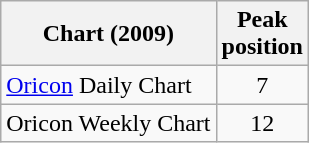<table class="wikitable sortable">
<tr>
<th>Chart (2009)</th>
<th>Peak<br>position</th>
</tr>
<tr>
<td><a href='#'>Oricon</a> Daily Chart</td>
<td align="center">7</td>
</tr>
<tr>
<td>Oricon Weekly Chart</td>
<td align="center">12</td>
</tr>
</table>
